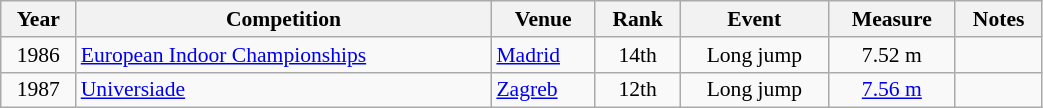<table class="wikitable sortable" width=55% style="font-size:90%; text-align:center;">
<tr>
<th>Year</th>
<th>Competition</th>
<th>Venue</th>
<th>Rank</th>
<th>Event</th>
<th>Measure</th>
<th>Notes</th>
</tr>
<tr>
<td rowspan=1>1986</td>
<td rowspan=1 align=left><a href='#'>European Indoor Championships</a></td>
<td rowspan=1 align=left> <a href='#'>Madrid</a></td>
<td>14th</td>
<td>Long jump</td>
<td>7.52 m</td>
<td></td>
</tr>
<tr>
<td rowspan=1>1987</td>
<td rowspan=1 align=left><a href='#'>Universiade</a></td>
<td rowspan=1 align=left> <a href='#'>Zagreb</a></td>
<td>12th</td>
<td>Long jump</td>
<td><a href='#'>7.56 m</a></td>
<td></td>
</tr>
</table>
